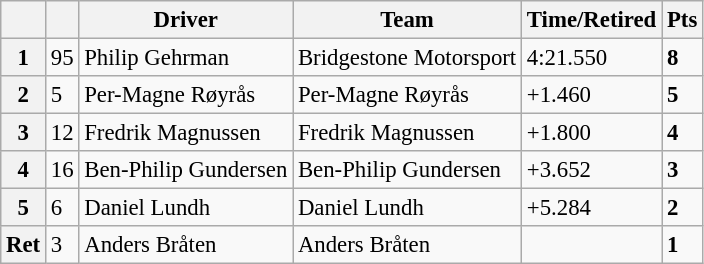<table class=wikitable style="font-size:95%">
<tr>
<th></th>
<th></th>
<th>Driver</th>
<th>Team</th>
<th>Time/Retired</th>
<th>Pts</th>
</tr>
<tr>
<th>1</th>
<td>95</td>
<td> Philip Gehrman</td>
<td>Bridgestone Motorsport</td>
<td>4:21.550</td>
<td><strong>8</strong></td>
</tr>
<tr>
<th>2</th>
<td>5</td>
<td> Per-Magne Røyrås</td>
<td>Per-Magne Røyrås</td>
<td>+1.460</td>
<td><strong>5</strong></td>
</tr>
<tr>
<th>3</th>
<td>12</td>
<td> Fredrik Magnussen</td>
<td>Fredrik Magnussen</td>
<td>+1.800</td>
<td><strong>4</strong></td>
</tr>
<tr>
<th>4</th>
<td>16</td>
<td> Ben-Philip Gundersen</td>
<td>Ben-Philip Gundersen</td>
<td>+3.652</td>
<td><strong>3</strong></td>
</tr>
<tr>
<th>5</th>
<td>6</td>
<td> Daniel Lundh</td>
<td>Daniel Lundh</td>
<td>+5.284</td>
<td><strong>2</strong></td>
</tr>
<tr>
<th>Ret</th>
<td>3</td>
<td> Anders Bråten</td>
<td>Anders Bråten</td>
<td></td>
<td><strong>1</strong></td>
</tr>
</table>
